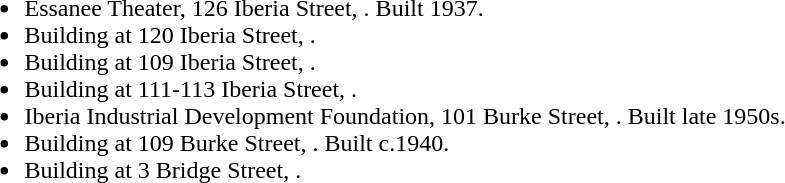<table>
<tr valign="top">
<td><br><ul><li>Essanee Theater, 126 Iberia Street, . Built 1937.</li><li>Building at 120 Iberia Street, .</li><li>Building at 109 Iberia Street, .</li><li>Building at 111-113 Iberia Street, .</li><li>Iberia Industrial Development Foundation, 101 Burke Street, . Built late 1950s.</li><li>Building at 109 Burke Street, . Built c.1940.</li><li>Building at 3 Bridge Street, .</li></ul></td>
</tr>
</table>
